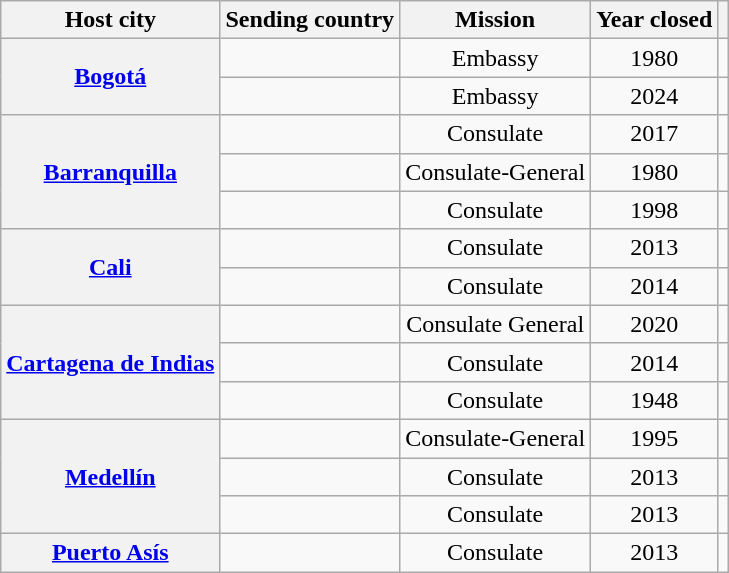<table class="wikitable plainrowheaders">
<tr>
<th scope="col">Host city</th>
<th scope="col">Sending country</th>
<th scope="col">Mission</th>
<th scope="col">Year closed</th>
<th scope="col"></th>
</tr>
<tr>
<th ! rowspan="2"><a href='#'>Bogotá</a></th>
<td></td>
<td style="text-align:center;">Embassy</td>
<td style="text-align:center;">1980</td>
<td style="text-align:center;"></td>
</tr>
<tr>
<td></td>
<td style="text-align:center;">Embassy</td>
<td style="text-align:center;">2024</td>
<td style="text-align:center;"></td>
</tr>
<tr>
<th rowspan="3"><a href='#'>Barranquilla</a></th>
<td></td>
<td style="text-align:center;">Consulate</td>
<td style="text-align:center;">2017</td>
<td style="text-align:center;"></td>
</tr>
<tr>
<td></td>
<td style="text-align:center;">Consulate-General</td>
<td style="text-align:center;">1980</td>
<td style="text-align:center;"></td>
</tr>
<tr>
<td></td>
<td style="text-align:center;">Consulate</td>
<td style="text-align:center;">1998</td>
<td style="text-align:center;"></td>
</tr>
<tr>
<th rowspan="2"><a href='#'>Cali</a></th>
<td></td>
<td style="text-align:center;">Consulate</td>
<td style="text-align:center;">2013</td>
<td style="text-align:center;"></td>
</tr>
<tr>
<td></td>
<td style="text-align:center;">Consulate</td>
<td style="text-align:center;">2014</td>
<td style="text-align:center;"></td>
</tr>
<tr>
<th rowspan="3"><a href='#'>Cartagena de Indias</a></th>
<td></td>
<td style="text-align:center;">Consulate General</td>
<td style="text-align:center;">2020</td>
<td style="text-align:center;"></td>
</tr>
<tr>
<td></td>
<td style="text-align:center;">Consulate</td>
<td style="text-align:center;">2014</td>
<td style="text-align:center;"></td>
</tr>
<tr>
<td></td>
<td style="text-align:center;">Consulate</td>
<td style="text-align:center;">1948</td>
<td style="text-align:center;"></td>
</tr>
<tr>
<th rowspan="3"><a href='#'>Medellín</a></th>
<td></td>
<td style="text-align:center;">Consulate-General</td>
<td style="text-align:center;">1995</td>
<td style="text-align:center;"></td>
</tr>
<tr>
<td></td>
<td style="text-align:center;">Consulate</td>
<td style="text-align:center;">2013</td>
<td style="text-align:center;"></td>
</tr>
<tr>
<td></td>
<td style="text-align:center;">Consulate</td>
<td style="text-align:center;">2013</td>
<td style="text-align:center;"></td>
</tr>
<tr>
<th><a href='#'>Puerto Asís</a></th>
<td></td>
<td style="text-align:center;">Consulate</td>
<td style="text-align:center;">2013</td>
<td style="text-align:center;"></td>
</tr>
</table>
